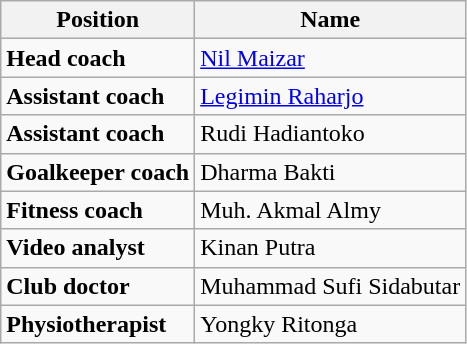<table class="wikitable">
<tr>
<th>Position</th>
<th>Name</th>
</tr>
<tr>
<td><strong>Head coach</strong></td>
<td> <a href='#'>Nil Maizar</a></td>
</tr>
<tr>
<td><strong>Assistant coach</strong></td>
<td> <a href='#'>Legimin Raharjo</a></td>
</tr>
<tr>
<td><strong>Assistant coach</strong></td>
<td> Rudi Hadiantoko</td>
</tr>
<tr>
<td><strong>Goalkeeper coach</strong></td>
<td> Dharma Bakti</td>
</tr>
<tr>
<td><strong>Fitness coach</strong></td>
<td> Muh. Akmal Almy</td>
</tr>
<tr>
<td><strong>Video analyst</strong></td>
<td> Kinan Putra</td>
</tr>
<tr>
<td><strong>Club doctor</strong></td>
<td> Muhammad Sufi Sidabutar</td>
</tr>
<tr>
<td><strong>Physiotherapist</strong></td>
<td> Yongky Ritonga</td>
</tr>
</table>
